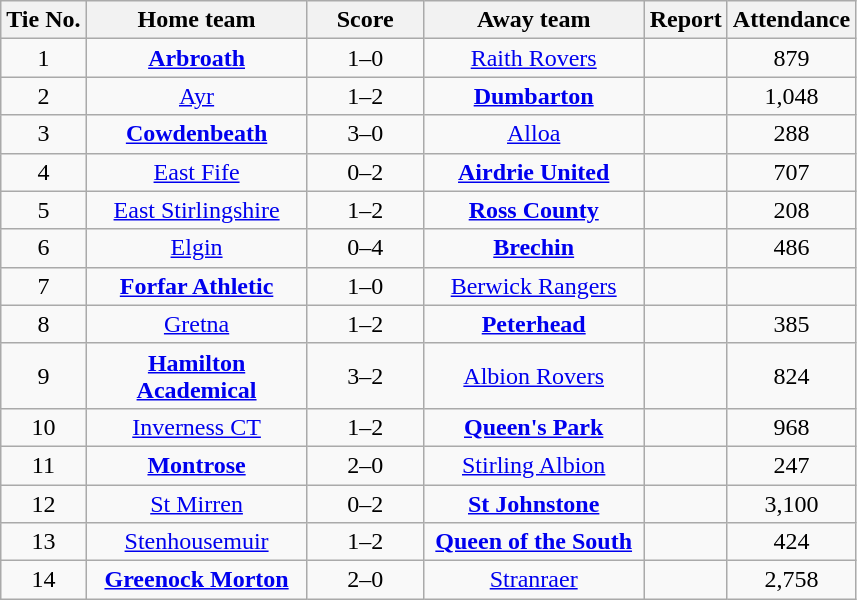<table class="wikitable" style="text-align: center">
<tr>
<th>Tie No.</th>
<th width=140>Home team</th>
<th width=70>Score</th>
<th width=140>Away team</th>
<th>Report</th>
<th>Attendance</th>
</tr>
<tr>
<td>1</td>
<td><strong><a href='#'>Arbroath</a></strong></td>
<td>1–0</td>
<td><a href='#'>Raith Rovers</a></td>
<td> </td>
<td>879</td>
</tr>
<tr>
<td>2</td>
<td><a href='#'>Ayr</a></td>
<td>1–2</td>
<td><strong><a href='#'>Dumbarton</a></strong></td>
<td> </td>
<td>1,048</td>
</tr>
<tr>
<td>3</td>
<td><strong><a href='#'>Cowdenbeath</a></strong></td>
<td>3–0</td>
<td><a href='#'>Alloa</a></td>
<td> </td>
<td>288</td>
</tr>
<tr>
<td>4</td>
<td><a href='#'>East Fife</a></td>
<td>0–2</td>
<td><strong><a href='#'>Airdrie United</a></strong></td>
<td> </td>
<td>707</td>
</tr>
<tr>
<td>5</td>
<td><a href='#'>East Stirlingshire</a></td>
<td>1–2</td>
<td><strong><a href='#'>Ross County</a></strong></td>
<td> </td>
<td>208</td>
</tr>
<tr>
<td>6</td>
<td><a href='#'>Elgin</a></td>
<td>0–4</td>
<td><strong><a href='#'>Brechin</a></strong></td>
<td> </td>
<td>486</td>
</tr>
<tr>
<td>7</td>
<td><strong><a href='#'>Forfar Athletic</a></strong></td>
<td>1–0</td>
<td><a href='#'>Berwick Rangers</a></td>
<td> </td>
<td></td>
</tr>
<tr>
<td>8</td>
<td><a href='#'>Gretna</a></td>
<td>1–2</td>
<td><strong><a href='#'>Peterhead</a></strong></td>
<td> </td>
<td>385</td>
</tr>
<tr>
<td>9</td>
<td><strong><a href='#'>Hamilton Academical</a></strong></td>
<td>3–2</td>
<td><a href='#'>Albion Rovers</a></td>
<td> </td>
<td>824</td>
</tr>
<tr>
<td>10</td>
<td><a href='#'>Inverness CT</a></td>
<td>1–2</td>
<td><strong><a href='#'>Queen's Park</a></strong></td>
<td> </td>
<td>968</td>
</tr>
<tr>
<td>11</td>
<td><strong><a href='#'>Montrose</a></strong></td>
<td>2–0</td>
<td><a href='#'>Stirling Albion</a></td>
<td> </td>
<td>247</td>
</tr>
<tr>
<td>12</td>
<td><a href='#'>St Mirren</a></td>
<td>0–2</td>
<td><strong><a href='#'>St Johnstone</a></strong></td>
<td> </td>
<td>3,100</td>
</tr>
<tr>
<td>13</td>
<td><a href='#'>Stenhousemuir</a></td>
<td>1–2</td>
<td><strong><a href='#'>Queen of the South</a></strong></td>
<td> </td>
<td>424</td>
</tr>
<tr>
<td>14</td>
<td><strong><a href='#'>Greenock Morton</a></strong></td>
<td>2–0</td>
<td><a href='#'>Stranraer</a></td>
<td> </td>
<td>2,758</td>
</tr>
</table>
